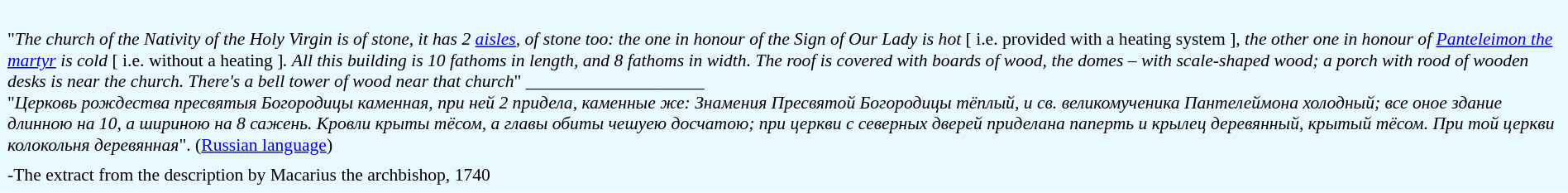<table class="toccolours" style="font-size: 90%; background:#E9F7FF; color:black;" cellspacing="5">
<tr>
<td style="text-align: left;"><br>"<em>The church of the Nativity of the Holy Virgin is of stone, it has 2 <a href='#'>aisles</a>, of stone too: the one in honour of the Sign of Our Lady is hot </em>[ i.e. provided with a heating system ]<em>, the other one in honour of <a href='#'>Panteleimon the martyr</a> is cold </em>[ i.e. without a heating ]<em>. All this building is 10 fathoms in length, and 8 fathoms in width. The roof is covered with boards of wood, the domes – with scale-shaped wood; a porch with rood of wooden desks is near the church. There's a bell tower of wood near that church</em>" 
____________________<br>"<em>Церковь рождества пресвятыя Богородицы каменная, при ней 2 придела, каменные же: Знамения Пресвятой Богородицы тёплый, и св. великомученика Пантелеймона холодный; все оное здание длинною на 10, а шириною на 8 сажень. Кровли крыты тёсом, а главы обиты чешуею досчатою; при церкви с северных дверей приделана паперть и крылец деревянный, крытый тёсом. При той церкви колокольня деревянная</em>". (<a href='#'>Russian language</a>)
</td>
</tr>
<tr>
<td style="text-align: left;">-The extract from the description by Macarius the archbishop, 1740</td>
</tr>
</table>
